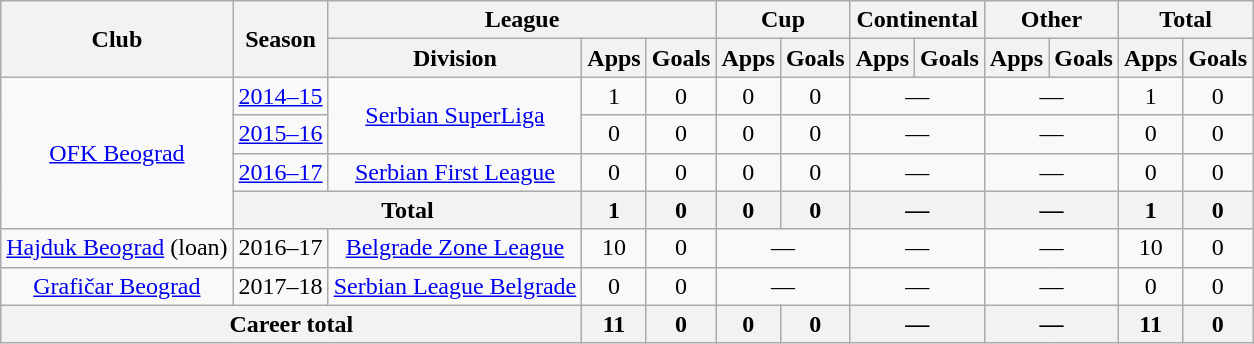<table class="wikitable" style="text-align:center">
<tr>
<th rowspan="2">Club</th>
<th rowspan="2">Season</th>
<th colspan="3">League</th>
<th colspan="2">Cup</th>
<th colspan="2">Continental</th>
<th colspan="2">Other</th>
<th colspan="2">Total</th>
</tr>
<tr>
<th>Division</th>
<th>Apps</th>
<th>Goals</th>
<th>Apps</th>
<th>Goals</th>
<th>Apps</th>
<th>Goals</th>
<th>Apps</th>
<th>Goals</th>
<th>Apps</th>
<th>Goals</th>
</tr>
<tr>
<td rowspan="4"><a href='#'>OFK Beograd</a></td>
<td><a href='#'>2014–15</a></td>
<td rowspan=2><a href='#'>Serbian SuperLiga</a></td>
<td>1</td>
<td>0</td>
<td>0</td>
<td>0</td>
<td colspan="2">—</td>
<td colspan="2">—</td>
<td>1</td>
<td>0</td>
</tr>
<tr>
<td><a href='#'>2015–16</a></td>
<td>0</td>
<td>0</td>
<td>0</td>
<td>0</td>
<td colspan="2">—</td>
<td colspan="2">—</td>
<td>0</td>
<td>0</td>
</tr>
<tr>
<td><a href='#'>2016–17</a></td>
<td><a href='#'>Serbian First League</a></td>
<td>0</td>
<td>0</td>
<td>0</td>
<td>0</td>
<td colspan="2">—</td>
<td colspan="2">—</td>
<td>0</td>
<td>0</td>
</tr>
<tr>
<th colspan="2">Total</th>
<th>1</th>
<th>0</th>
<th>0</th>
<th>0</th>
<th colspan="2">—</th>
<th colspan="2">—</th>
<th>1</th>
<th>0</th>
</tr>
<tr>
<td><a href='#'>Hajduk Beograd</a> (loan)</td>
<td>2016–17</td>
<td><a href='#'>Belgrade Zone League</a></td>
<td>10</td>
<td>0</td>
<td colspan="2">—</td>
<td colspan="2">—</td>
<td colspan="2">—</td>
<td>10</td>
<td>0</td>
</tr>
<tr>
<td><a href='#'>Grafičar Beograd</a></td>
<td>2017–18</td>
<td><a href='#'>Serbian League Belgrade</a></td>
<td>0</td>
<td>0</td>
<td colspan="2">—</td>
<td colspan="2">—</td>
<td colspan="2">—</td>
<td>0</td>
<td>0</td>
</tr>
<tr>
<th colspan="3">Career total</th>
<th>11</th>
<th>0</th>
<th>0</th>
<th>0</th>
<th colspan="2">—</th>
<th colspan="2">—</th>
<th>11</th>
<th>0</th>
</tr>
</table>
